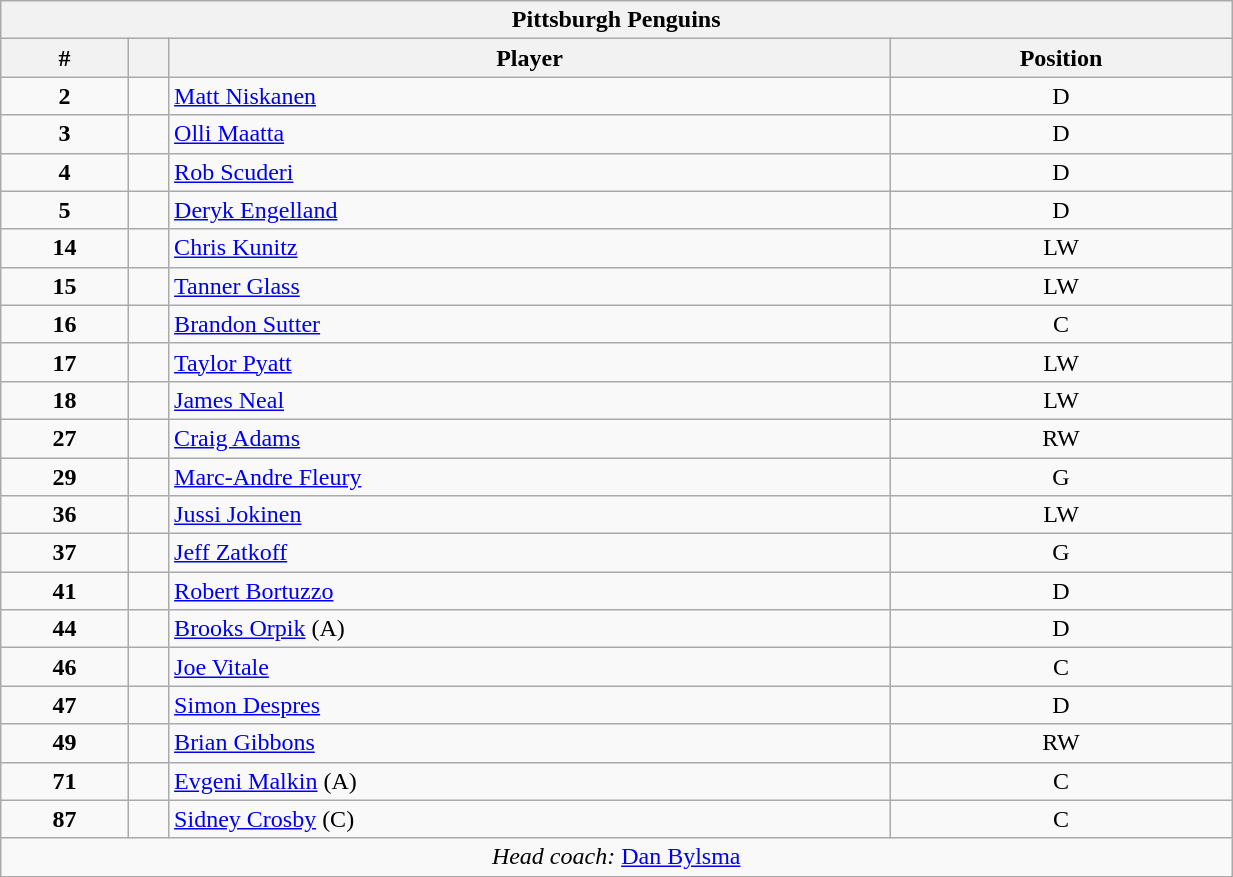<table class="wikitable" style="width:65%; text-align:center;">
<tr>
<th colspan=4>Pittsburgh Penguins</th>
</tr>
<tr>
<th>#</th>
<th></th>
<th>Player</th>
<th>Position</th>
</tr>
<tr>
<td><strong>2</strong></td>
<td align=center></td>
<td align=left><a href='#'>Matt Niskanen</a></td>
<td>D</td>
</tr>
<tr>
<td><strong>3</strong></td>
<td align=center></td>
<td align=left><a href='#'>Olli Maatta</a></td>
<td>D</td>
</tr>
<tr>
<td><strong>4</strong></td>
<td align=center></td>
<td align=left><a href='#'>Rob Scuderi</a></td>
<td>D</td>
</tr>
<tr>
<td><strong>5</strong></td>
<td align=center></td>
<td align=left><a href='#'>Deryk Engelland</a></td>
<td>D</td>
</tr>
<tr>
<td><strong>14</strong></td>
<td align=center></td>
<td align=left><a href='#'>Chris Kunitz</a></td>
<td>LW</td>
</tr>
<tr>
<td><strong>15</strong></td>
<td align=center></td>
<td align=left><a href='#'>Tanner Glass</a></td>
<td>LW</td>
</tr>
<tr>
<td><strong>16</strong></td>
<td align=center></td>
<td align=left><a href='#'>Brandon Sutter</a></td>
<td>C</td>
</tr>
<tr>
<td><strong>17</strong></td>
<td align=center></td>
<td align=left><a href='#'>Taylor Pyatt</a></td>
<td>LW</td>
</tr>
<tr>
<td><strong>18</strong></td>
<td align=center></td>
<td align=left><a href='#'>James Neal</a></td>
<td>LW</td>
</tr>
<tr>
<td><strong>27</strong></td>
<td align=center></td>
<td align=left><a href='#'>Craig Adams</a></td>
<td>RW</td>
</tr>
<tr>
<td><strong>29</strong></td>
<td align=center></td>
<td align=left><a href='#'>Marc-Andre Fleury</a></td>
<td>G</td>
</tr>
<tr>
<td><strong>36</strong></td>
<td align=center></td>
<td align=left><a href='#'>Jussi Jokinen</a></td>
<td>LW</td>
</tr>
<tr>
<td><strong>37</strong></td>
<td align=center></td>
<td align=left><a href='#'>Jeff Zatkoff</a></td>
<td>G</td>
</tr>
<tr>
<td><strong>41</strong></td>
<td align=center></td>
<td align=left><a href='#'>Robert Bortuzzo</a></td>
<td>D</td>
</tr>
<tr>
<td><strong>44</strong></td>
<td align=center></td>
<td align=left><a href='#'>Brooks Orpik</a> (A)</td>
<td>D</td>
</tr>
<tr>
<td><strong>46</strong></td>
<td align=center></td>
<td align=left><a href='#'>Joe Vitale</a></td>
<td>C</td>
</tr>
<tr>
<td><strong>47</strong></td>
<td align=center></td>
<td align=left><a href='#'>Simon Despres</a></td>
<td>D</td>
</tr>
<tr>
<td><strong>49</strong></td>
<td align=center></td>
<td align=left><a href='#'>Brian Gibbons</a></td>
<td>RW</td>
</tr>
<tr>
<td><strong>71</strong></td>
<td align=center></td>
<td align=left><a href='#'>Evgeni Malkin</a> (A)</td>
<td>C</td>
</tr>
<tr>
<td><strong>87</strong></td>
<td align=center></td>
<td align=left><a href='#'>Sidney Crosby</a> (C)</td>
<td>C</td>
</tr>
<tr>
<td colspan=4><em>Head coach:</em>  <a href='#'>Dan Bylsma</a></td>
</tr>
</table>
